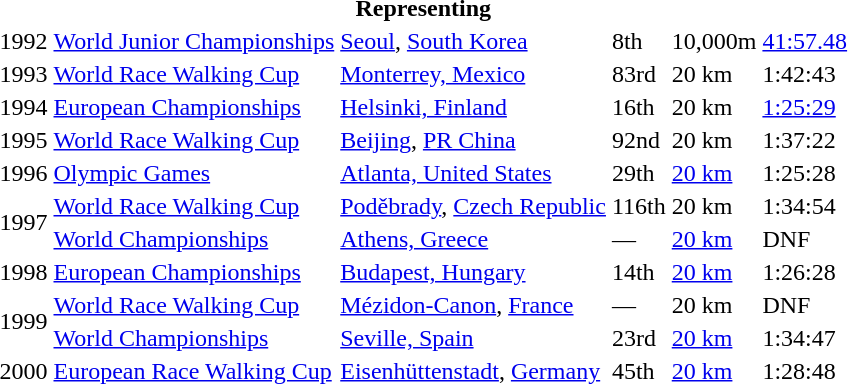<table>
<tr>
<th colspan="6">Representing </th>
</tr>
<tr>
<td>1992</td>
<td><a href='#'>World Junior Championships</a></td>
<td><a href='#'>Seoul</a>, <a href='#'>South Korea</a></td>
<td>8th</td>
<td>10,000m</td>
<td><a href='#'>41:57.48</a></td>
</tr>
<tr>
<td>1993</td>
<td><a href='#'>World Race Walking Cup</a></td>
<td><a href='#'>Monterrey, Mexico</a></td>
<td>83rd</td>
<td>20 km</td>
<td>1:42:43</td>
</tr>
<tr>
<td>1994</td>
<td><a href='#'>European Championships</a></td>
<td><a href='#'>Helsinki, Finland</a></td>
<td>16th</td>
<td>20 km</td>
<td><a href='#'>1:25:29</a></td>
</tr>
<tr>
<td>1995</td>
<td><a href='#'>World Race Walking Cup</a></td>
<td><a href='#'>Beijing</a>, <a href='#'>PR China</a></td>
<td>92nd</td>
<td>20 km</td>
<td>1:37:22</td>
</tr>
<tr>
<td>1996</td>
<td><a href='#'>Olympic Games</a></td>
<td><a href='#'>Atlanta, United States</a></td>
<td>29th</td>
<td><a href='#'>20 km</a></td>
<td>1:25:28</td>
</tr>
<tr>
<td rowspan=2>1997</td>
<td><a href='#'>World Race Walking Cup</a></td>
<td><a href='#'>Poděbrady</a>, <a href='#'>Czech Republic</a></td>
<td>116th</td>
<td>20 km</td>
<td>1:34:54</td>
</tr>
<tr>
<td><a href='#'>World Championships</a></td>
<td><a href='#'>Athens, Greece</a></td>
<td>—</td>
<td><a href='#'>20 km</a></td>
<td>DNF</td>
</tr>
<tr>
<td>1998</td>
<td><a href='#'>European Championships</a></td>
<td><a href='#'>Budapest, Hungary</a></td>
<td>14th</td>
<td><a href='#'>20 km</a></td>
<td>1:26:28</td>
</tr>
<tr>
<td rowspan=2>1999</td>
<td><a href='#'>World Race Walking Cup</a></td>
<td><a href='#'>Mézidon-Canon</a>, <a href='#'>France</a></td>
<td>—</td>
<td>20 km</td>
<td>DNF</td>
</tr>
<tr>
<td><a href='#'>World Championships</a></td>
<td><a href='#'>Seville, Spain</a></td>
<td>23rd</td>
<td><a href='#'>20 km</a></td>
<td>1:34:47</td>
</tr>
<tr>
<td>2000</td>
<td><a href='#'>European Race Walking Cup</a></td>
<td><a href='#'>Eisenhüttenstadt</a>, <a href='#'>Germany</a></td>
<td>45th</td>
<td><a href='#'>20 km</a></td>
<td>1:28:48</td>
</tr>
</table>
